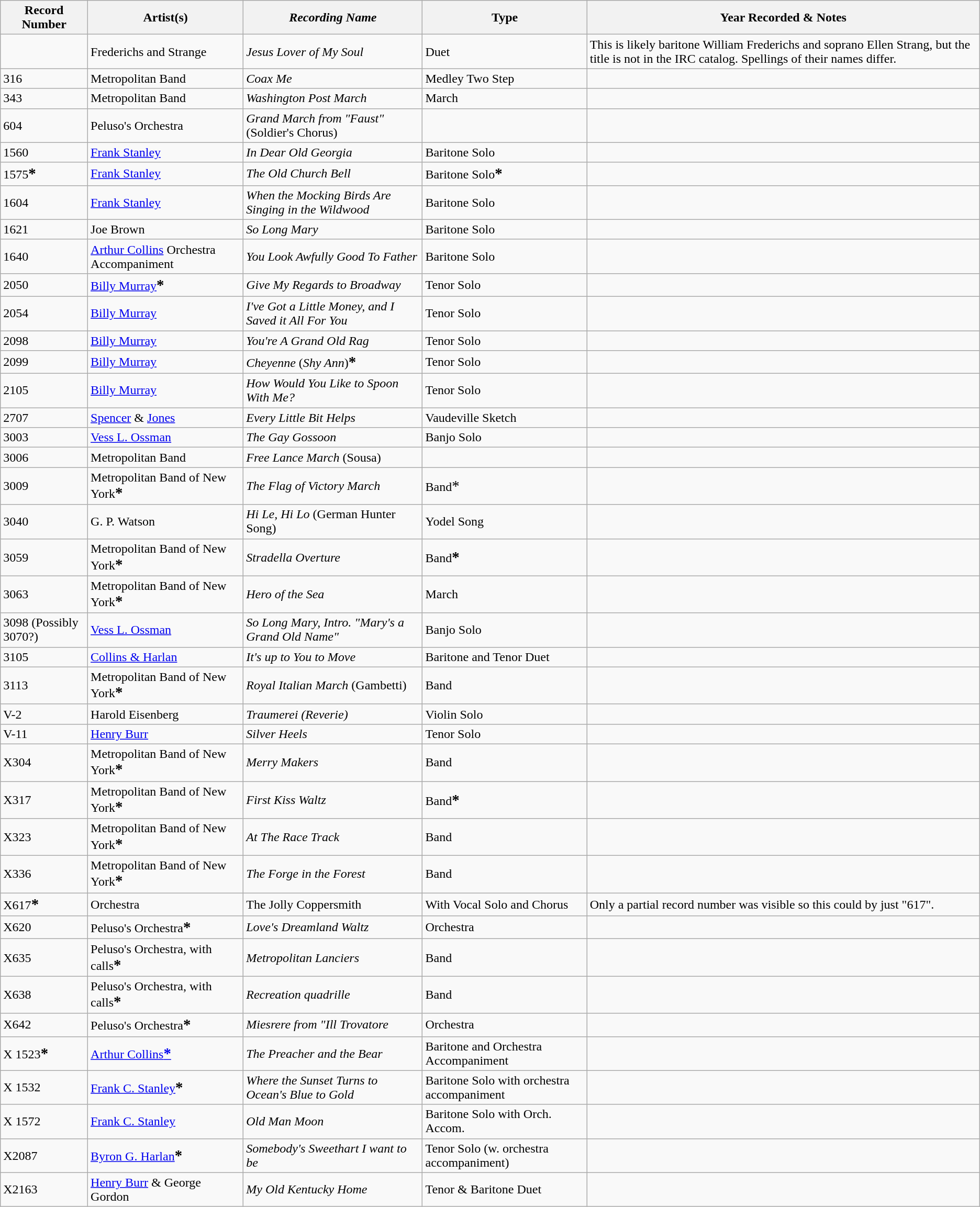<table class="wikitable sortable">
<tr>
<th>Record Number</th>
<th>Artist(s)</th>
<th><em>Recording Name</em></th>
<th>Type</th>
<th>Year Recorded & Notes</th>
</tr>
<tr>
<td></td>
<td>Frederichs and Strange</td>
<td><em>Jesus Lover of My Soul</em></td>
<td>Duet</td>
<td>This is likely baritone William Frederichs and soprano Ellen Strang, but the title is not in the IRC catalog.  Spellings of their names differ.</td>
</tr>
<tr>
<td>316</td>
<td>Metropolitan Band</td>
<td><em>Coax Me</em></td>
<td>Medley Two Step</td>
<td></td>
</tr>
<tr>
<td>343</td>
<td>Metropolitan Band</td>
<td><em>Washington Post March</em></td>
<td>March</td>
<td></td>
</tr>
<tr>
<td>604</td>
<td>Peluso's Orchestra</td>
<td><em>Grand March from "Faust"</em> (Soldier's Chorus)</td>
<td></td>
<td></td>
</tr>
<tr>
<td>1560</td>
<td><a href='#'>Frank Stanley</a></td>
<td><em>In Dear Old Georgia</em></td>
<td>Baritone Solo</td>
<td></td>
</tr>
<tr>
<td>1575<strong><big>*</big></strong></td>
<td><a href='#'>Frank Stanley</a></td>
<td><em>The Old Church Bell</em></td>
<td>Baritone Solo<strong><big>*</big></strong></td>
<td></td>
</tr>
<tr>
<td>1604</td>
<td><a href='#'>Frank Stanley</a></td>
<td><em>When the Mocking Birds Are Singing in the Wildwood</em></td>
<td>Baritone Solo</td>
<td></td>
</tr>
<tr>
<td>1621</td>
<td>Joe Brown</td>
<td><em>So Long Mary</em></td>
<td>Baritone Solo</td>
<td></td>
</tr>
<tr>
<td>1640</td>
<td><a href='#'>Arthur Collins</a> Orchestra Accompaniment</td>
<td><em>You Look Awfully Good To Father</em></td>
<td>Baritone Solo</td>
<td></td>
</tr>
<tr>
<td>2050</td>
<td><a href='#'>Billy Murray</a><strong><big>*</big></strong></td>
<td><em>Give My Regards to Broadway</em></td>
<td>Tenor Solo</td>
<td></td>
</tr>
<tr>
<td>2054</td>
<td><a href='#'>Billy Murray</a></td>
<td><em>I've Got a Little Money, and I Saved it All For You</em></td>
<td>Tenor Solo</td>
<td></td>
</tr>
<tr>
<td>2098</td>
<td><a href='#'>Billy Murray</a></td>
<td><em>You're A Grand Old Rag</em></td>
<td>Tenor Solo</td>
<td></td>
</tr>
<tr>
<td>2099</td>
<td><a href='#'>Billy Murray</a></td>
<td><em>Cheyenne</em> (<em>Shy Ann</em>)<strong><big>*</big></strong></td>
<td>Tenor Solo</td>
<td></td>
</tr>
<tr>
<td>2105</td>
<td><a href='#'>Billy Murray</a></td>
<td><em>How Would You Like to Spoon With Me?</em></td>
<td>Tenor Solo</td>
<td></td>
</tr>
<tr>
<td>2707</td>
<td><a href='#'>Spencer</a> & <a href='#'>Jones</a></td>
<td><em>Every Little Bit Helps</em></td>
<td>Vaudeville Sketch</td>
<td></td>
</tr>
<tr>
<td>3003</td>
<td><a href='#'>Vess L. Ossman</a></td>
<td><em>The Gay Gossoon</em></td>
<td>Banjo Solo</td>
<td></td>
</tr>
<tr>
<td>3006</td>
<td>Metropolitan Band</td>
<td><em>Free Lance March</em> (Sousa)</td>
<td></td>
<td></td>
</tr>
<tr>
<td>3009</td>
<td>Metropolitan Band of New York<strong><big>*</big></strong></td>
<td><em>The Flag of Victory March</em></td>
<td>Band<big>*</big></td>
<td></td>
</tr>
<tr>
<td>3040</td>
<td>G. P. Watson</td>
<td><em>Hi Le, Hi Lo</em> (German Hunter Song)</td>
<td>Yodel Song</td>
<td></td>
</tr>
<tr>
<td>3059</td>
<td>Metropolitan Band of New York<strong><big>*</big></strong></td>
<td><em>Stradella Overture</em></td>
<td>Band<strong><big>*</big></strong></td>
<td></td>
</tr>
<tr>
<td>3063</td>
<td>Metropolitan Band of New York<strong><big>*</big></strong></td>
<td><em>Hero of the Sea </em></td>
<td>March</td>
<td></td>
</tr>
<tr>
<td>3098 (Possibly 3070?)</td>
<td><a href='#'>Vess L. Ossman</a></td>
<td><em>So Long Mary, Intro. "Mary's a Grand Old Name"</em></td>
<td>Banjo Solo</td>
<td></td>
</tr>
<tr>
<td>3105</td>
<td><a href='#'>Collins & Harlan</a></td>
<td><em>It's up to You to Move</em></td>
<td>Baritone and Tenor Duet</td>
<td></td>
</tr>
<tr>
<td>3113</td>
<td>Metropolitan Band of New York<strong><big>*</big></strong></td>
<td><em>Royal Italian March</em> (Gambetti)</td>
<td>Band</td>
<td></td>
</tr>
<tr>
<td>V-2</td>
<td>Harold Eisenberg</td>
<td><em>Traumerei (Reverie)</em></td>
<td>Violin Solo</td>
<td></td>
</tr>
<tr>
<td>V-11</td>
<td><a href='#'>Henry Burr</a></td>
<td><em>Silver Heels</em></td>
<td>Tenor Solo</td>
<td></td>
</tr>
<tr>
<td>X304</td>
<td>Metropolitan Band of New York<strong><big>*</big></strong></td>
<td><em>Merry Makers</em></td>
<td>Band</td>
<td></td>
</tr>
<tr>
<td>X317</td>
<td>Metropolitan Band of New York<strong><big>*</big></strong></td>
<td><em>First Kiss Waltz</em></td>
<td>Band<strong><big>*</big></strong></td>
<td></td>
</tr>
<tr>
<td>X323</td>
<td>Metropolitan Band of New York<strong><big>*</big></strong></td>
<td><em>At The Race Track</em></td>
<td>Band</td>
<td></td>
</tr>
<tr>
<td>X336</td>
<td>Metropolitan Band of New York<strong><big>*</big></strong></td>
<td><em>The Forge in the Forest</em></td>
<td>Band</td>
<td></td>
</tr>
<tr>
<td>X617<strong><big>*</big></strong></td>
<td>Orchestra</td>
<td>The Jolly Coppersmith</td>
<td>With Vocal Solo and Chorus</td>
<td>Only a partial record number was visible so this could by just "617".</td>
</tr>
<tr>
<td>X620</td>
<td>Peluso's Orchestra<strong><big>*</big></strong></td>
<td><em>Love's Dreamland Waltz</em></td>
<td>Orchestra</td>
<td></td>
</tr>
<tr>
<td>X635</td>
<td>Peluso's Orchestra, with calls<strong><big>*</big></strong></td>
<td><em>Metropolitan Lanciers</em></td>
<td>Band</td>
<td></td>
</tr>
<tr>
<td>X638</td>
<td>Peluso's Orchestra, with calls<strong><big>*</big></strong></td>
<td><em>Recreation quadrille</em></td>
<td>Band</td>
<td></td>
</tr>
<tr>
<td>X642</td>
<td>Peluso's Orchestra<strong><big>*</big></strong></td>
<td><em>Miesrere from "Ill Trovatore</em></td>
<td>Orchestra</td>
<td></td>
</tr>
<tr>
<td>X 1523<strong><big>*</big></strong></td>
<td><a href='#'>Arthur Collins<strong><big>*</big></strong></a></td>
<td><em>The Preacher and the Bear</em></td>
<td>Baritone and Orchestra Accompaniment</td>
<td></td>
</tr>
<tr>
<td>X 1532</td>
<td><a href='#'>Frank C. Stanley</a><strong><big>*</big></strong></td>
<td><em>Where the Sunset Turns to Ocean's Blue to Gold</em></td>
<td>Baritone Solo with orchestra accompaniment</td>
<td></td>
</tr>
<tr>
<td>X 1572</td>
<td><a href='#'>Frank C. Stanley</a></td>
<td><em>Old Man Moon</em></td>
<td>Baritone Solo with Orch. Accom.</td>
<td></td>
</tr>
<tr>
<td>X2087</td>
<td><a href='#'>Byron G. Harlan</a><strong><big>*</big></strong></td>
<td><em>Somebody's Sweethart I want to be</em></td>
<td>Tenor Solo (w. orchestra accompaniment)</td>
<td></td>
</tr>
<tr>
<td>X2163</td>
<td><a href='#'>Henry Burr</a> & George Gordon</td>
<td><em>My Old Kentucky Home</em></td>
<td>Tenor & Baritone Duet</td>
<td></td>
</tr>
</table>
